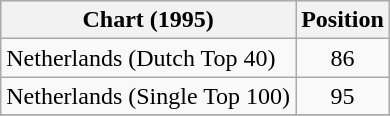<table class="wikitable sortable">
<tr>
<th>Chart (1995)</th>
<th>Position</th>
</tr>
<tr>
<td>Netherlands (Dutch Top 40)</td>
<td align="center">86</td>
</tr>
<tr>
<td>Netherlands (Single Top 100)</td>
<td align="center">95</td>
</tr>
<tr>
</tr>
</table>
